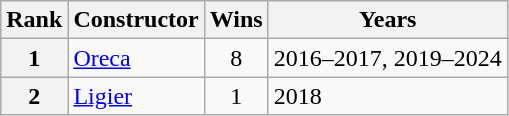<table class="wikitable">
<tr>
<th>Rank</th>
<th>Constructor</th>
<th>Wins</th>
<th>Years</th>
</tr>
<tr>
<th>1</th>
<td> <a href='#'>Oreca</a></td>
<td align=center>8</td>
<td>2016–2017,  2019–2024</td>
</tr>
<tr>
<th>2</th>
<td> <a href='#'>Ligier</a></td>
<td align="center">1</td>
<td>2018</td>
</tr>
</table>
